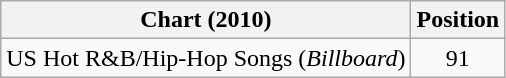<table class="wikitable sortable">
<tr>
<th>Chart (2010)</th>
<th>Position</th>
</tr>
<tr>
<td>US Hot R&B/Hip-Hop Songs (<em>Billboard</em>)</td>
<td style="text-align:center;">91</td>
</tr>
</table>
